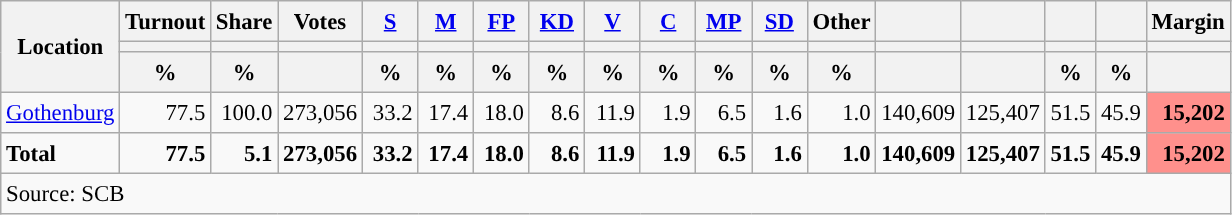<table class="wikitable sortable" style="text-align:right; font-size:95%; line-height:20px;">
<tr>
<th rowspan="3">Location</th>
<th>Turnout</th>
<th>Share</th>
<th>Votes</th>
<th width="30px" class="unsortable"><a href='#'>S</a></th>
<th width="30px" class="unsortable"><a href='#'>M</a></th>
<th width="30px" class="unsortable"><a href='#'>FP</a></th>
<th width="30px" class="unsortable"><a href='#'>KD</a></th>
<th width="30px" class="unsortable"><a href='#'>V</a></th>
<th width="30px" class="unsortable"><a href='#'>C</a></th>
<th width="30px" class="unsortable"><a href='#'>MP</a></th>
<th width="30px" class="unsortable"><a href='#'>SD</a></th>
<th width="30px" class="unsortable">Other</th>
<th></th>
<th></th>
<th></th>
<th></th>
<th>Margin</th>
</tr>
<tr>
<th></th>
<th></th>
<th></th>
<th style="background:"></th>
<th style="background:"></th>
<th style="background:"></th>
<th style="background:"></th>
<th style="background:"></th>
<th style="background:"></th>
<th style="background:"></th>
<th style="background:"></th>
<th style="background:"></th>
<th style="background:"></th>
<th style="background:"></th>
<th style="background:"></th>
<th style="background:"></th>
<th></th>
</tr>
<tr>
<th data-sort-type="number">%</th>
<th data-sort-type="number">%</th>
<th></th>
<th data-sort-type="number">%</th>
<th data-sort-type="number">%</th>
<th data-sort-type="number">%</th>
<th data-sort-type="number">%</th>
<th data-sort-type="number">%</th>
<th data-sort-type="number">%</th>
<th data-sort-type="number">%</th>
<th data-sort-type="number">%</th>
<th data-sort-type="number">%</th>
<th data-sort-type="number"></th>
<th data-sort-type="number"></th>
<th data-sort-type="number">%</th>
<th data-sort-type="number">%</th>
<th data-sort-type="number"></th>
</tr>
<tr>
<td align=left><a href='#'>Gothenburg</a></td>
<td>77.5</td>
<td>100.0</td>
<td>273,056</td>
<td>33.2</td>
<td>17.4</td>
<td>18.0</td>
<td>8.6</td>
<td>11.9</td>
<td>1.9</td>
<td>6.5</td>
<td>1.6</td>
<td>1.0</td>
<td>140,609</td>
<td>125,407</td>
<td>51.5</td>
<td>45.9</td>
<td bgcolor=#ff908c><strong>15,202</strong></td>
</tr>
<tr>
<td align=left><strong>Total</strong></td>
<td><strong>77.5</strong></td>
<td><strong>5.1</strong></td>
<td><strong>273,056</strong></td>
<td><strong>33.2</strong></td>
<td><strong>17.4</strong></td>
<td><strong>18.0</strong></td>
<td><strong>8.6</strong></td>
<td><strong>11.9</strong></td>
<td><strong>1.9</strong></td>
<td><strong>6.5</strong></td>
<td><strong>1.6</strong></td>
<td><strong>1.0</strong></td>
<td><strong>140,609</strong></td>
<td><strong>125,407</strong></td>
<td><strong>51.5</strong></td>
<td><strong>45.9</strong></td>
<td bgcolor=#ff908c><strong>15,202</strong></td>
</tr>
<tr>
<td align=left colspan=18>Source: SCB </td>
</tr>
</table>
